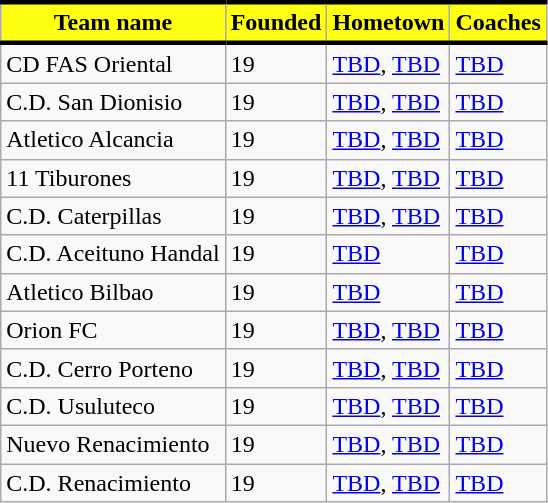<table class="wikitable">
<tr>
<th style="background:#FFFF10; color:black; border-top:black 3px solid; border-bottom:black 3px solid;">Team name</th>
<th style="background:#FFFF10; color:black; border-top:black 3px solid; border-bottom:black 3px solid;">Founded</th>
<th style="background:#FFFF10; color:black; border-top:black 3px solid; border-bottom:black 3px solid;">Hometown</th>
<th style="background:#FFFF10; color:black; border-top:black 3px solid; border-bottom:black 3px solid;">Coaches</th>
</tr>
<tr>
<td>CD FAS Oriental</td>
<td>19</td>
<td> <a href='#'>TBD</a>, <a href='#'>TBD</a></td>
<td> <a href='#'>TBD</a></td>
</tr>
<tr>
<td>C.D. San Dionisio</td>
<td>19</td>
<td> <a href='#'>TBD</a>, <a href='#'>TBD</a></td>
<td> <a href='#'>TBD</a></td>
</tr>
<tr>
<td>Atletico Alcancia</td>
<td>19</td>
<td> <a href='#'>TBD</a>, <a href='#'>TBD</a></td>
<td> <a href='#'>TBD</a></td>
</tr>
<tr>
<td>11 Tiburones</td>
<td>19</td>
<td> <a href='#'>TBD</a>, <a href='#'>TBD</a></td>
<td> <a href='#'>TBD</a></td>
</tr>
<tr>
<td>C.D. Caterpillas</td>
<td>19</td>
<td> <a href='#'>TBD</a>, <a href='#'>TBD</a></td>
<td> <a href='#'>TBD</a></td>
</tr>
<tr>
<td>C.D. Aceituno Handal</td>
<td>19</td>
<td> <a href='#'>TBD</a></td>
<td> <a href='#'>TBD</a></td>
</tr>
<tr>
<td>Atletico Bilbao</td>
<td>19</td>
<td> <a href='#'>TBD</a></td>
<td> <a href='#'>TBD</a></td>
</tr>
<tr>
<td>Orion FC</td>
<td>19</td>
<td> <a href='#'>TBD</a>, <a href='#'>TBD</a></td>
<td> <a href='#'>TBD</a></td>
</tr>
<tr>
<td>C.D. Cerro Porteno</td>
<td>19</td>
<td> <a href='#'>TBD</a>, <a href='#'>TBD</a></td>
<td> <a href='#'>TBD</a></td>
</tr>
<tr>
<td>C.D. Usuluteco</td>
<td>19</td>
<td> <a href='#'>TBD</a>, <a href='#'>TBD</a></td>
<td> <a href='#'>TBD</a></td>
</tr>
<tr>
<td>Nuevo Renacimiento</td>
<td>19</td>
<td> <a href='#'>TBD</a>, <a href='#'>TBD</a></td>
<td> <a href='#'>TBD</a></td>
</tr>
<tr>
<td>C.D. Renacimiento</td>
<td>19</td>
<td> <a href='#'>TBD</a>, <a href='#'>TBD</a></td>
<td> <a href='#'>TBD</a></td>
</tr>
</table>
